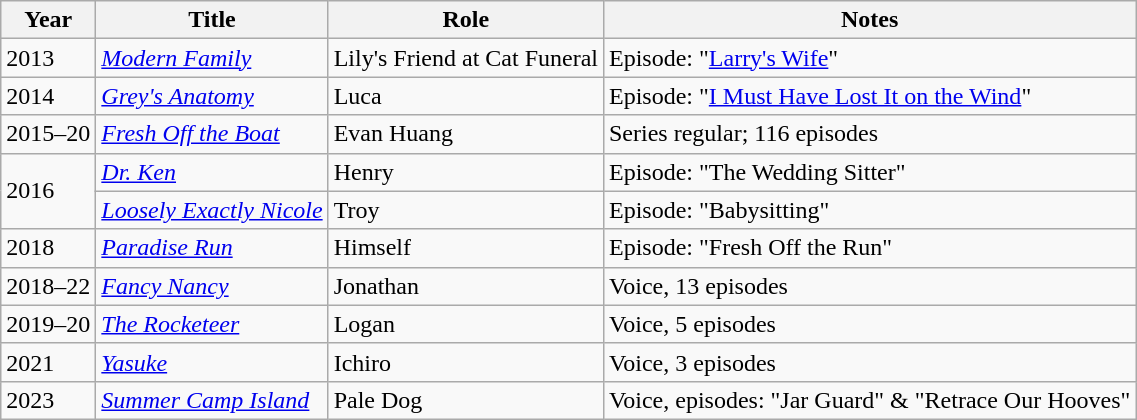<table class="wikitable sortable">
<tr>
<th>Year</th>
<th>Title</th>
<th>Role</th>
<th>Notes</th>
</tr>
<tr>
<td>2013</td>
<td><em><a href='#'>Modern Family</a></em></td>
<td>Lily's Friend at Cat Funeral</td>
<td>Episode: "<a href='#'>Larry's Wife</a>"</td>
</tr>
<tr>
<td>2014</td>
<td><em><a href='#'>Grey's Anatomy</a></em></td>
<td>Luca</td>
<td>Episode: "<a href='#'>I Must Have Lost It on the Wind</a>"</td>
</tr>
<tr>
<td>2015–20</td>
<td><em><a href='#'>Fresh Off the Boat</a></em></td>
<td>Evan Huang</td>
<td>Series regular; 116 episodes</td>
</tr>
<tr>
<td rowspan="2">2016</td>
<td><em><a href='#'>Dr. Ken</a></em></td>
<td>Henry</td>
<td>Episode: "The Wedding Sitter"</td>
</tr>
<tr>
<td><em><a href='#'>Loosely Exactly Nicole</a></em></td>
<td>Troy</td>
<td>Episode: "Babysitting"</td>
</tr>
<tr>
<td>2018</td>
<td><em><a href='#'>Paradise Run</a></em></td>
<td>Himself</td>
<td>Episode: "Fresh Off the Run"</td>
</tr>
<tr>
<td>2018–22</td>
<td><em><a href='#'>Fancy Nancy</a></em></td>
<td>Jonathan</td>
<td>Voice, 13 episodes</td>
</tr>
<tr>
<td>2019–20</td>
<td><em><a href='#'>The Rocketeer</a></em></td>
<td>Logan</td>
<td>Voice, 5 episodes</td>
</tr>
<tr>
<td>2021</td>
<td><em><a href='#'>Yasuke</a></em></td>
<td>Ichiro</td>
<td>Voice, 3 episodes</td>
</tr>
<tr>
<td>2023</td>
<td><em><a href='#'>Summer Camp Island</a></em></td>
<td>Pale Dog</td>
<td>Voice, episodes: "Jar Guard" & "Retrace Our Hooves"</td>
</tr>
</table>
